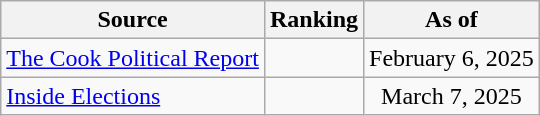<table class="wikitable" style="text-align:center">
<tr>
<th>Source</th>
<th>Ranking</th>
<th>As of</th>
</tr>
<tr>
<td align=left><a href='#'>The Cook Political Report</a></td>
<td></td>
<td>February 6, 2025</td>
</tr>
<tr>
<td align=left><a href='#'>Inside Elections</a></td>
<td></td>
<td>March 7, 2025</td>
</tr>
</table>
